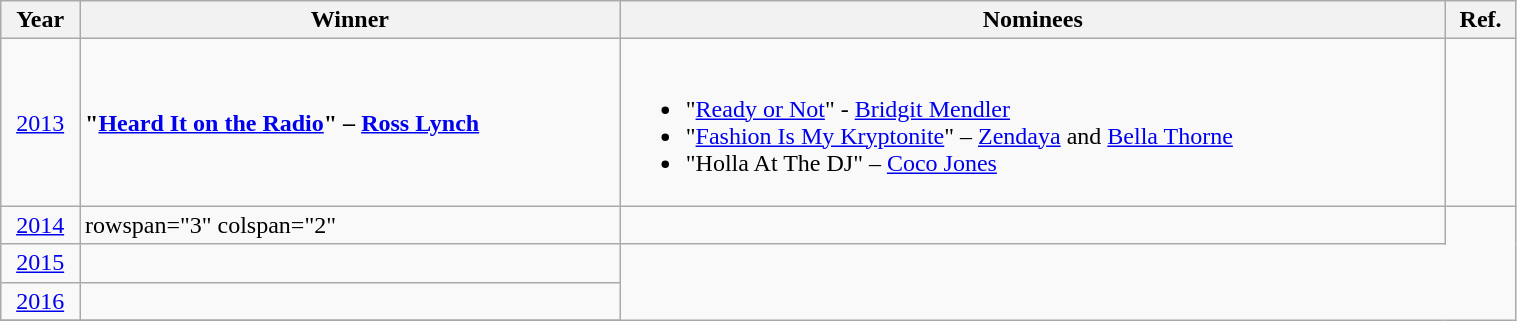<table class="wikitable" width=80%>
<tr>
<th>Year</th>
<th>Winner</th>
<th>Nominees</th>
<th>Ref.</th>
</tr>
<tr>
<td align="center"><a href='#'>2013</a></td>
<td><strong>"<a href='#'>Heard It on the Radio</a>" – <a href='#'>Ross Lynch</a></strong></td>
<td><br><ul><li>"<a href='#'>Ready or Not</a>" - <a href='#'>Bridgit Mendler</a></li><li>"<a href='#'>Fashion Is My Kryptonite</a>" – <a href='#'>Zendaya</a> and <a href='#'>Bella Thorne</a></li><li>"Holla At The DJ" – <a href='#'>Coco Jones</a></li></ul></td>
<td align="center"></td>
</tr>
<tr>
<td align="center"><a href='#'>2014</a></td>
<td>rowspan="3" colspan="2" </td>
<td align="center"></td>
</tr>
<tr>
<td align="center"><a href='#'>2015</a></td>
<td align="center"></td>
</tr>
<tr>
<td align="center"><a href='#'>2016</a></td>
<td align="center"></td>
</tr>
<tr>
</tr>
</table>
